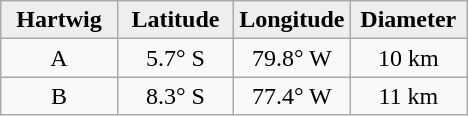<table class="wikitable">
<tr>
<th width="25%" style="background:#eeeeee;">Hartwig</th>
<th width="25%" style="background:#eeeeee;">Latitude</th>
<th width="25%" style="background:#eeeeee;">Longitude</th>
<th width="25%" style="background:#eeeeee;">Diameter</th>
</tr>
<tr>
<td align="center">A</td>
<td align="center">5.7° S</td>
<td align="center">79.8° W</td>
<td align="center">10 km</td>
</tr>
<tr>
<td align="center">B</td>
<td align="center">8.3° S</td>
<td align="center">77.4° W</td>
<td align="center">11 km</td>
</tr>
</table>
